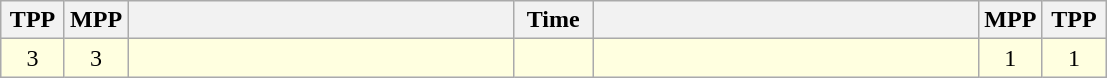<table class="wikitable" style="text-align: center;" |>
<tr>
<th width="35">TPP</th>
<th width="35">MPP</th>
<th width="250"></th>
<th width="45">Time</th>
<th width="250"></th>
<th width="35">MPP</th>
<th width="35">TPP</th>
</tr>
<tr bgcolor="lightyellow">
<td>3</td>
<td>3</td>
<td style="text-align:left;"></td>
<td></td>
<td style="text-align:left;"><strong></strong></td>
<td>1</td>
<td>1</td>
</tr>
</table>
